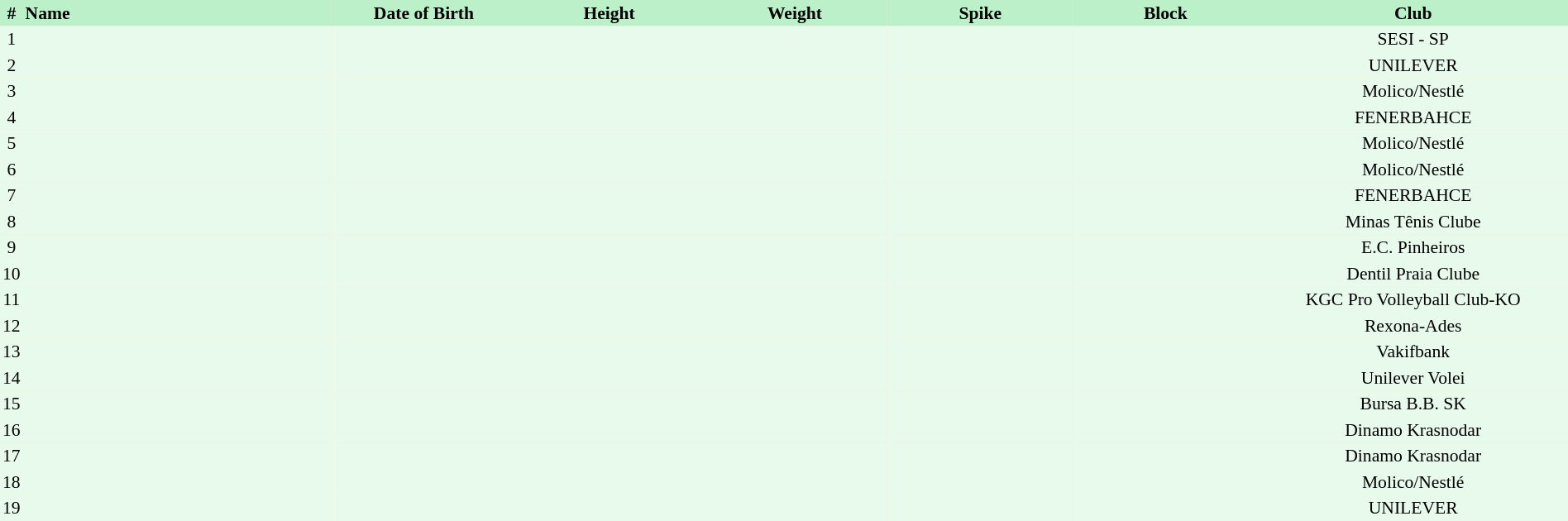<table border=0 cellpadding=2 cellspacing=0  |- bgcolor=#FFECCE style="text-align:center; font-size:90%; width:100%">
<tr bgcolor=#BBF0C9>
<th>#</th>
<th align=left width=20%>Name</th>
<th width=12%>Date of Birth</th>
<th width=12%>Height</th>
<th width=12%>Weight</th>
<th width=12%>Spike</th>
<th width=12%>Block</th>
<th width=20%>Club</th>
</tr>
<tr bgcolor=#E7FAEC>
<td>1</td>
<td align=left></td>
<td align=right></td>
<td></td>
<td></td>
<td></td>
<td></td>
<td>SESI - SP</td>
</tr>
<tr bgcolor=#E7FAEC>
<td>2</td>
<td align=left></td>
<td align=right></td>
<td></td>
<td></td>
<td></td>
<td></td>
<td>UNILEVER</td>
</tr>
<tr bgcolor=#E7FAEC>
<td>3</td>
<td align=left></td>
<td align=right></td>
<td></td>
<td></td>
<td></td>
<td></td>
<td>Molico/Nestlé</td>
</tr>
<tr bgcolor=#E7FAEC>
<td>4</td>
<td align=left></td>
<td align=right></td>
<td></td>
<td></td>
<td></td>
<td></td>
<td>FENERBAHCE</td>
</tr>
<tr bgcolor=#E7FAEC>
<td>5</td>
<td align=left></td>
<td align=right></td>
<td></td>
<td></td>
<td></td>
<td></td>
<td>Molico/Nestlé</td>
</tr>
<tr bgcolor=#E7FAEC>
<td>6</td>
<td align=left></td>
<td align=right></td>
<td></td>
<td></td>
<td></td>
<td></td>
<td>Molico/Nestlé</td>
</tr>
<tr bgcolor=#E7FAEC>
<td>7</td>
<td align=left></td>
<td align=right></td>
<td></td>
<td></td>
<td></td>
<td></td>
<td>FENERBAHCE</td>
</tr>
<tr bgcolor=#E7FAEC>
<td>8</td>
<td align=left></td>
<td align=right></td>
<td></td>
<td></td>
<td></td>
<td></td>
<td>Minas Tênis Clube</td>
</tr>
<tr bgcolor=#E7FAEC>
<td>9</td>
<td align=left></td>
<td align=right></td>
<td></td>
<td></td>
<td></td>
<td></td>
<td>E.C. Pinheiros</td>
</tr>
<tr bgcolor=#E7FAEC>
<td>10</td>
<td align=left></td>
<td align=right></td>
<td></td>
<td></td>
<td></td>
<td></td>
<td>Dentil Praia Clube</td>
</tr>
<tr bgcolor=#E7FAEC>
<td>11</td>
<td align=left></td>
<td align=right></td>
<td></td>
<td></td>
<td></td>
<td></td>
<td>KGC Pro Volleyball Club-KO</td>
</tr>
<tr bgcolor=#E7FAEC>
<td>12</td>
<td align=left></td>
<td align=right></td>
<td></td>
<td></td>
<td></td>
<td></td>
<td>Rexona-Ades</td>
</tr>
<tr bgcolor=#E7FAEC>
<td>13</td>
<td align=left></td>
<td align=right></td>
<td></td>
<td></td>
<td></td>
<td></td>
<td>Vakifbank</td>
</tr>
<tr bgcolor=#E7FAEC>
<td>14</td>
<td align=left></td>
<td align=right></td>
<td></td>
<td></td>
<td></td>
<td></td>
<td>Unilever Volei</td>
</tr>
<tr bgcolor=#E7FAEC>
<td>15</td>
<td align=left></td>
<td align=right></td>
<td></td>
<td></td>
<td></td>
<td></td>
<td>Bursa B.B. SK</td>
</tr>
<tr bgcolor=#E7FAEC>
<td>16</td>
<td align=left></td>
<td align=right></td>
<td></td>
<td></td>
<td></td>
<td></td>
<td>Dinamo Krasnodar</td>
</tr>
<tr bgcolor=#E7FAEC>
<td>17</td>
<td align=left></td>
<td align=right></td>
<td></td>
<td></td>
<td></td>
<td></td>
<td>Dinamo Krasnodar</td>
</tr>
<tr bgcolor=#E7FAEC>
<td>18</td>
<td align=left></td>
<td align=right></td>
<td></td>
<td></td>
<td></td>
<td></td>
<td>Molico/Nestlé</td>
</tr>
<tr bgcolor=#E7FAEC>
<td>19</td>
<td align=left></td>
<td align=right></td>
<td></td>
<td></td>
<td></td>
<td></td>
<td>UNILEVER</td>
</tr>
</table>
